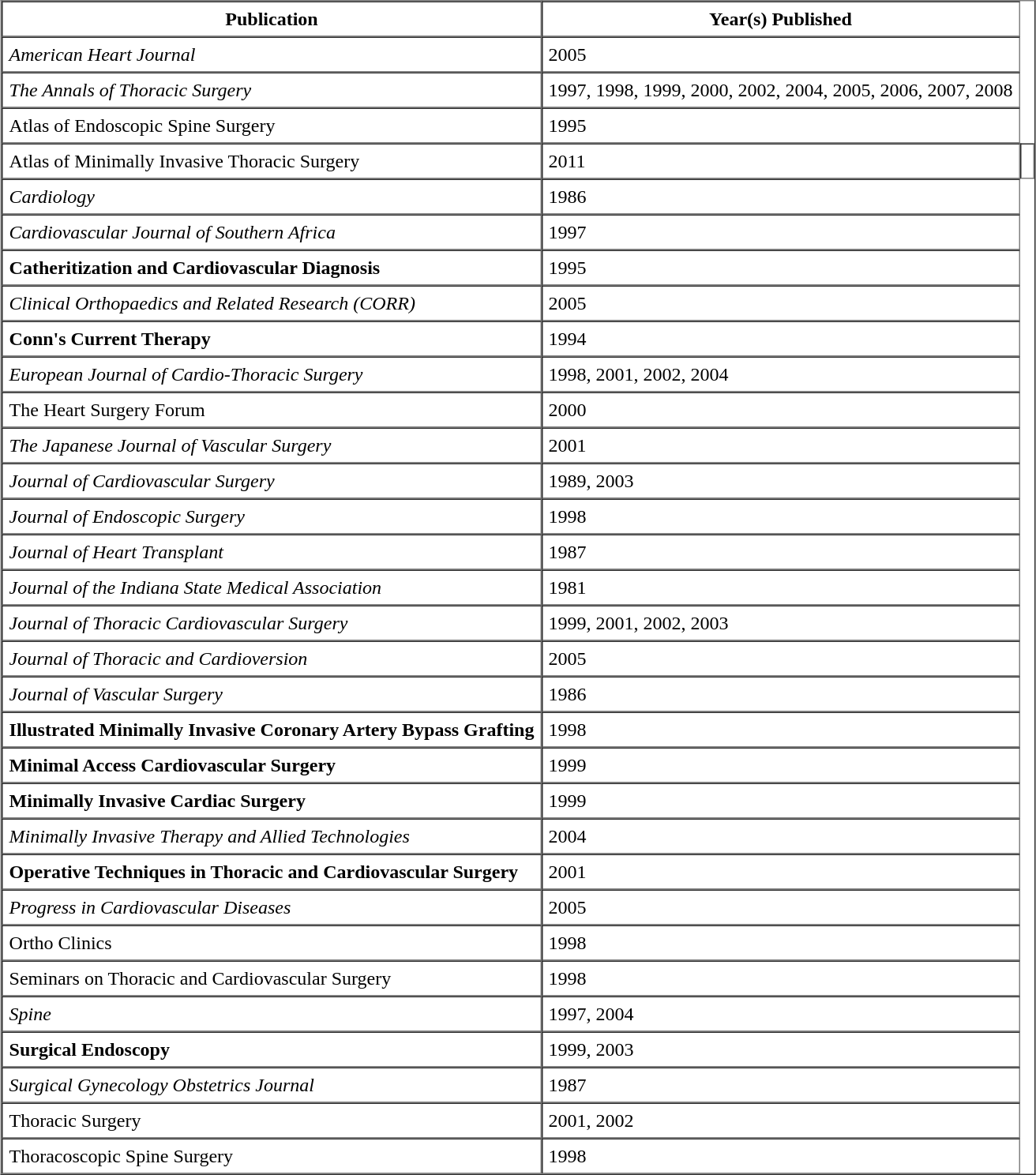<table border="1" cellpadding="5" cellspacing="0" align="center">
<tr>
<th scope="col">Publication</th>
<th scope="col">Year(s) Published</th>
</tr>
<tr>
<td><em>American Heart Journal</em></td>
<td>2005</td>
</tr>
<tr>
<td><em>The Annals of Thoracic Surgery</em></td>
<td>1997, 1998, 1999, 2000, 2002, 2004, 2005, 2006, 2007, 2008</td>
</tr>
<tr>
<td>Atlas of Endoscopic Spine Surgery</td>
<td>1995</td>
</tr>
<tr>
<td>Atlas of Minimally Invasive Thoracic Surgery</td>
<td>2011</td>
<td></td>
</tr>
<tr>
<td><em>Cardiology</em></td>
<td>1986</td>
</tr>
<tr>
<td><em>Cardiovascular Journal of Southern Africa</em></td>
<td>1997</td>
</tr>
<tr>
<td><strong>Catheritization and Cardiovascular Diagnosis</strong></td>
<td>1995</td>
</tr>
<tr>
<td><em>Clinical Orthopaedics and Related Research (CORR)</em></td>
<td>2005</td>
</tr>
<tr>
<td><strong>Conn's Current Therapy</strong></td>
<td>1994</td>
</tr>
<tr>
<td><em>European Journal of Cardio-Thoracic Surgery</em></td>
<td>1998, 2001, 2002, 2004</td>
</tr>
<tr>
<td>The Heart Surgery Forum</td>
<td>2000</td>
</tr>
<tr>
<td><em>The Japanese Journal of Vascular Surgery</em></td>
<td>2001</td>
</tr>
<tr>
<td><em>Journal of Cardiovascular Surgery</em></td>
<td>1989, 2003</td>
</tr>
<tr>
<td><em>Journal of Endoscopic Surgery</em></td>
<td>1998</td>
</tr>
<tr>
<td><em>Journal of Heart Transplant</em></td>
<td>1987</td>
</tr>
<tr>
<td><em>Journal of the Indiana State Medical Association</em></td>
<td>1981</td>
</tr>
<tr>
<td><em>Journal of Thoracic Cardiovascular Surgery</em></td>
<td>1999, 2001, 2002, 2003</td>
</tr>
<tr>
<td><em>Journal of Thoracic and Cardioversion</em></td>
<td>2005</td>
</tr>
<tr>
<td><em>Journal of Vascular Surgery</em></td>
<td>1986</td>
</tr>
<tr>
<td><strong>Illustrated Minimally Invasive Coronary Artery Bypass Grafting</strong></td>
<td>1998</td>
</tr>
<tr>
<td><strong>Minimal Access Cardiovascular Surgery</strong></td>
<td>1999</td>
</tr>
<tr>
<td><strong>Minimally Invasive Cardiac Surgery</strong></td>
<td>1999</td>
</tr>
<tr>
<td><em>Minimally Invasive Therapy and Allied Technologies</em></td>
<td>2004</td>
</tr>
<tr>
<td><strong>Operative Techniques in Thoracic and Cardiovascular Surgery</strong></td>
<td>2001</td>
</tr>
<tr>
<td><em>Progress in Cardiovascular Diseases</em></td>
<td>2005</td>
</tr>
<tr>
<td>Ortho Clinics</td>
<td>1998</td>
</tr>
<tr>
<td>Seminars on Thoracic and Cardiovascular Surgery</td>
<td>1998</td>
</tr>
<tr>
<td><em>Spine</em></td>
<td>1997, 2004</td>
</tr>
<tr>
<td><strong>Surgical Endoscopy</strong></td>
<td>1999, 2003</td>
</tr>
<tr>
<td><em>Surgical Gynecology Obstetrics Journal</em></td>
<td>1987</td>
</tr>
<tr>
<td>Thoracic Surgery</td>
<td>2001, 2002</td>
</tr>
<tr>
<td>Thoracoscopic Spine Surgery</td>
<td>1998</td>
</tr>
</table>
